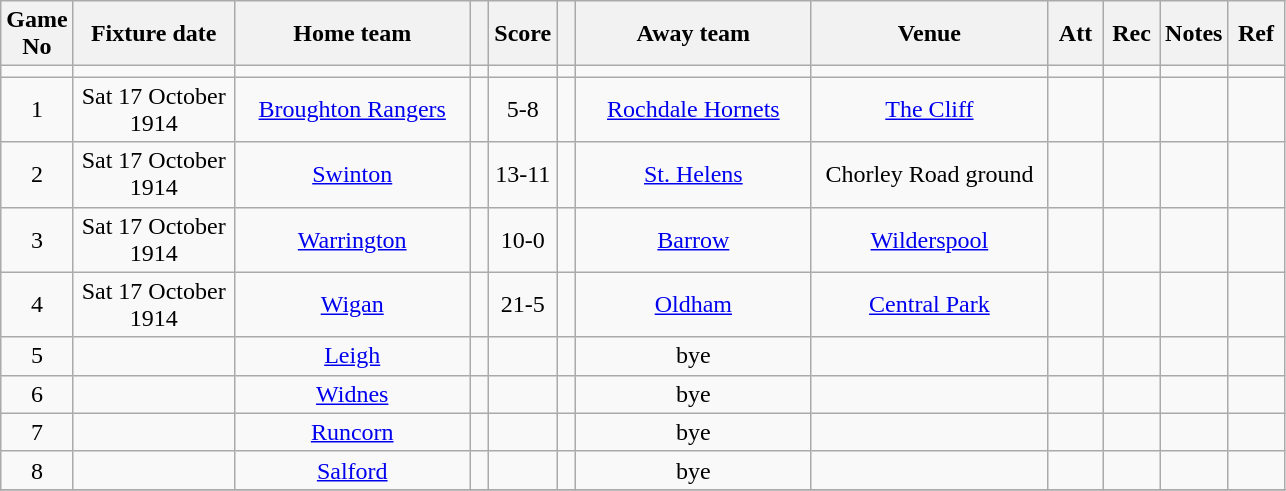<table class="wikitable" style="text-align:center;">
<tr>
<th width=20 abbr="No">Game No</th>
<th width=100 abbr="Date">Fixture date</th>
<th width=150 abbr="Home team">Home team</th>
<th width=5 abbr="space"></th>
<th width=20 abbr="Score">Score</th>
<th width=5 abbr="space"></th>
<th width=150 abbr="Away team">Away team</th>
<th width=150 abbr="Venue">Venue</th>
<th width=30 abbr="Att">Att</th>
<th width=30 abbr="Rec">Rec</th>
<th width=20 abbr="Notes">Notes</th>
<th width=30 abbr="Ref">Ref</th>
</tr>
<tr>
<td></td>
<td></td>
<td></td>
<td></td>
<td></td>
<td></td>
<td></td>
<td></td>
<td></td>
<td></td>
<td></td>
</tr>
<tr>
<td>1</td>
<td>Sat 17 October 1914</td>
<td><a href='#'>Broughton Rangers</a></td>
<td></td>
<td>5-8</td>
<td></td>
<td><a href='#'>Rochdale Hornets</a></td>
<td><a href='#'>The Cliff</a></td>
<td></td>
<td></td>
<td></td>
<td></td>
</tr>
<tr>
<td>2</td>
<td>Sat 17 October 1914</td>
<td><a href='#'>Swinton</a></td>
<td></td>
<td>13-11</td>
<td></td>
<td><a href='#'>St. Helens</a></td>
<td>Chorley Road ground</td>
<td></td>
<td></td>
<td></td>
<td></td>
</tr>
<tr>
<td>3</td>
<td>Sat 17 October 1914</td>
<td><a href='#'>Warrington</a></td>
<td></td>
<td>10-0</td>
<td></td>
<td><a href='#'>Barrow</a></td>
<td><a href='#'>Wilderspool</a></td>
<td></td>
<td></td>
<td></td>
<td></td>
</tr>
<tr>
<td>4</td>
<td>Sat 17 October 1914</td>
<td><a href='#'>Wigan</a></td>
<td></td>
<td>21-5</td>
<td></td>
<td><a href='#'>Oldham</a></td>
<td><a href='#'>Central Park</a></td>
<td></td>
<td></td>
<td></td>
<td></td>
</tr>
<tr>
<td>5</td>
<td></td>
<td><a href='#'>Leigh</a></td>
<td></td>
<td></td>
<td></td>
<td>bye</td>
<td></td>
<td></td>
<td></td>
<td></td>
<td></td>
</tr>
<tr>
<td>6</td>
<td></td>
<td><a href='#'>Widnes</a></td>
<td></td>
<td></td>
<td></td>
<td>bye</td>
<td></td>
<td></td>
<td></td>
<td></td>
<td></td>
</tr>
<tr>
<td>7</td>
<td></td>
<td><a href='#'>Runcorn</a></td>
<td></td>
<td></td>
<td></td>
<td>bye</td>
<td></td>
<td></td>
<td></td>
<td></td>
<td></td>
</tr>
<tr>
<td>8</td>
<td></td>
<td><a href='#'>Salford</a></td>
<td></td>
<td></td>
<td></td>
<td>bye</td>
<td></td>
<td></td>
<td></td>
<td></td>
<td></td>
</tr>
<tr>
</tr>
</table>
